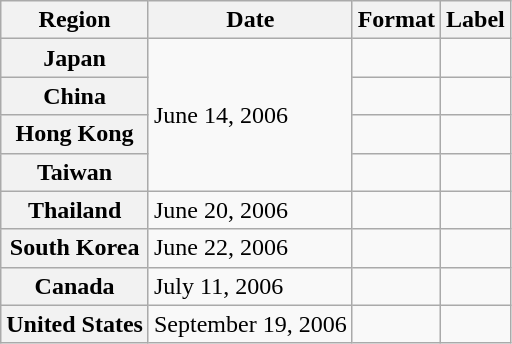<table class="wikitable plainrowheaders">
<tr>
<th scope="col">Region</th>
<th scope="col">Date</th>
<th scope="col">Format</th>
<th scope="col">Label</th>
</tr>
<tr>
<th scope="row">Japan</th>
<td rowspan="4">June 14, 2006</td>
<td></td>
<td></td>
</tr>
<tr>
<th scope="row">China</th>
<td></td>
<td></td>
</tr>
<tr>
<th scope="row">Hong Kong</th>
<td></td>
<td></td>
</tr>
<tr>
<th scope="row">Taiwan</th>
<td></td>
<td></td>
</tr>
<tr>
<th scope="row">Thailand</th>
<td>June 20, 2006</td>
<td></td>
<td></td>
</tr>
<tr>
<th scope="row">South Korea</th>
<td>June 22, 2006</td>
<td></td>
<td></td>
</tr>
<tr>
<th scope="row">Canada</th>
<td>July 11, 2006</td>
<td></td>
<td></td>
</tr>
<tr>
<th scope="row">United States</th>
<td>September 19, 2006</td>
<td></td>
<td></td>
</tr>
</table>
